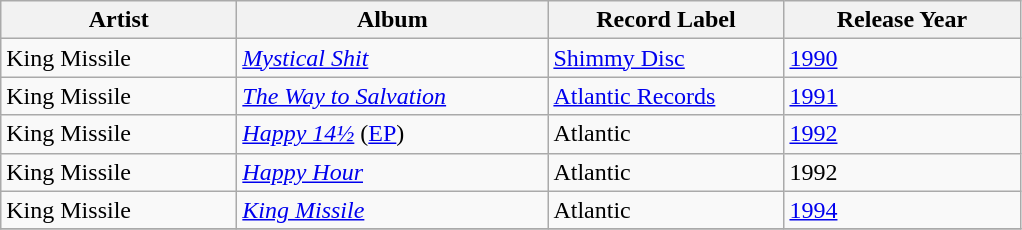<table class="wikitable">
<tr>
<th>Artist</th>
<th>Album</th>
<th>Record Label</th>
<th>Release Year</th>
</tr>
<tr>
<td width="150px">King Missile</td>
<td width="200px"><em><a href='#'>Mystical Shit</a></em></td>
<td width="150px"><a href='#'>Shimmy Disc</a></td>
<td width="150px"><a href='#'>1990</a></td>
</tr>
<tr>
<td>King Missile</td>
<td><em><a href='#'>The Way to Salvation</a></em></td>
<td><a href='#'>Atlantic Records</a></td>
<td><a href='#'>1991</a></td>
</tr>
<tr>
<td>King Missile</td>
<td><em><a href='#'>Happy 14½</a></em> (<a href='#'>EP</a>)</td>
<td>Atlantic</td>
<td><a href='#'>1992</a></td>
</tr>
<tr>
<td>King Missile</td>
<td><em><a href='#'>Happy Hour</a></em></td>
<td>Atlantic</td>
<td>1992</td>
</tr>
<tr>
<td>King Missile</td>
<td><em><a href='#'>King Missile</a></em></td>
<td>Atlantic</td>
<td><a href='#'>1994</a></td>
</tr>
<tr>
</tr>
</table>
